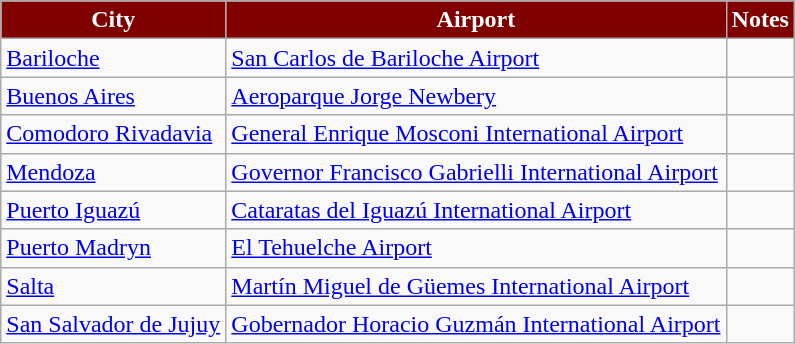<table class="wikitable sortable">
<tr>
<th style="background:#800000;color: white;">City</th>
<th style="background:#800000;color: white;">Airport</th>
<th style="background:#800000;color: white;">Notes</th>
</tr>
<tr>
<td><a href='#'>Bariloche</a></td>
<td><a href='#'>San Carlos de Bariloche Airport</a></td>
<td align=center></td>
</tr>
<tr>
<td><a href='#'>Buenos Aires</a></td>
<td><a href='#'>Aeroparque Jorge Newbery</a></td>
<td></td>
</tr>
<tr>
<td><a href='#'>Comodoro Rivadavia</a></td>
<td><a href='#'>General Enrique Mosconi International Airport</a></td>
<td align=center></td>
</tr>
<tr>
<td><a href='#'>Mendoza</a></td>
<td><a href='#'>Governor Francisco Gabrielli International Airport</a></td>
<td align=center></td>
</tr>
<tr>
<td><a href='#'>Puerto Iguazú</a></td>
<td><a href='#'>Cataratas del Iguazú International Airport</a></td>
<td align=center></td>
</tr>
<tr>
<td><a href='#'>Puerto Madryn</a></td>
<td><a href='#'>El Tehuelche Airport</a></td>
<td align=center></td>
</tr>
<tr>
<td><a href='#'>Salta</a></td>
<td><a href='#'>Martín Miguel de Güemes International Airport</a></td>
<td></td>
</tr>
<tr>
<td><a href='#'>San Salvador de Jujuy</a></td>
<td><a href='#'>Gobernador Horacio Guzmán International Airport</a></td>
<td align=center></td>
</tr>
</table>
